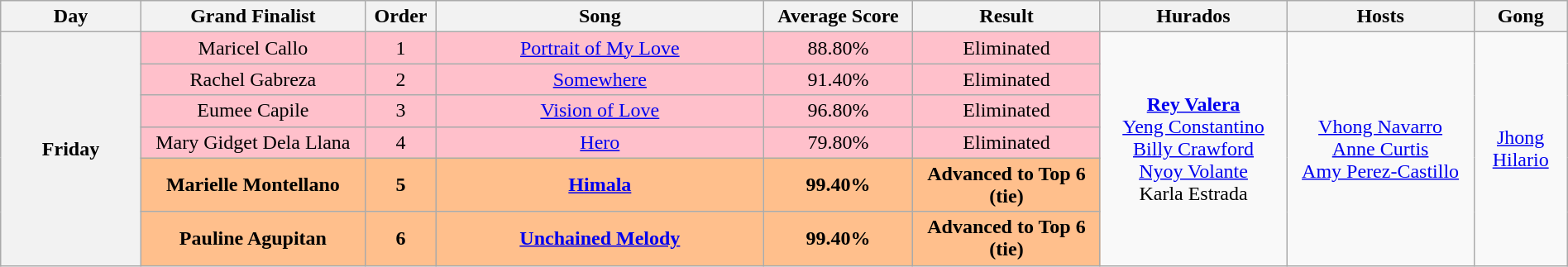<table class="wikitable" style="text-align:center;width:100%;">
<tr>
<th width="7.5%">Day</th>
<th width="12%">Grand Finalist</th>
<th width="03%">Order</th>
<th width="17.5%">Song</th>
<th width="08%">Average Score</th>
<th width="10%">Result</th>
<th width="10%">Hurados</th>
<th width="10%">Hosts</th>
<th width="05%">Gong</th>
</tr>
<tr>
<th rowspan="6">Friday<br></th>
<td style="background-color:pink">Maricel Callo</td>
<td style="background-color:pink">1</td>
<td style="background-color:pink"><a href='#'>Portrait of My Love</a></td>
<td style="background-color:pink">88.80%</td>
<td style="background-color:pink">Eliminated</td>
<td rowspan="6"><strong><a href='#'>Rey Valera</a></strong><br><a href='#'>Yeng Constantino</a><br><a href='#'>Billy Crawford</a><br><a href='#'>Nyoy Volante</a><br>Karla Estrada</td>
<td rowspan="6"><a href='#'>Vhong Navarro</a><br><a href='#'>Anne Curtis</a><br><a href='#'>Amy Perez-Castillo</a></td>
<td rowspan="6"><a href='#'>Jhong Hilario</a></td>
</tr>
<tr style="background-color:pink" |>
<td>Rachel Gabreza</td>
<td>2</td>
<td><a href='#'>Somewhere</a></td>
<td>91.40%</td>
<td>Eliminated</td>
</tr>
<tr style="background-color:pink" |>
<td>Eumee Capile</td>
<td>3</td>
<td><a href='#'>Vision of Love</a></td>
<td>96.80%</td>
<td>Eliminated</td>
</tr>
<tr style="background-color:pink" |>
<td>Mary Gidget Dela Llana</td>
<td>4</td>
<td><a href='#'>Hero</a></td>
<td>79.80%</td>
<td>Eliminated</td>
</tr>
<tr style="background-color:#ffbf8c" |>
<td><strong>Marielle Montellano</strong></td>
<td><strong>5</strong></td>
<td><a href='#'><strong>Himala</strong></a></td>
<td><strong>99.40%</strong></td>
<td style="background-color:#____"><strong>Advanced to Top 6 (tie)</strong></td>
</tr>
<tr style="background-color:#ffbf8c" |>
<td><strong>Pauline Agupitan</strong></td>
<td><strong>6</strong></td>
<td><strong><a href='#'>Unchained Melody</a></strong></td>
<td><strong>99.40%</strong></td>
<td style="background-color:__"><strong>Advanced to Top 6 (tie)</strong></td>
</tr>
</table>
